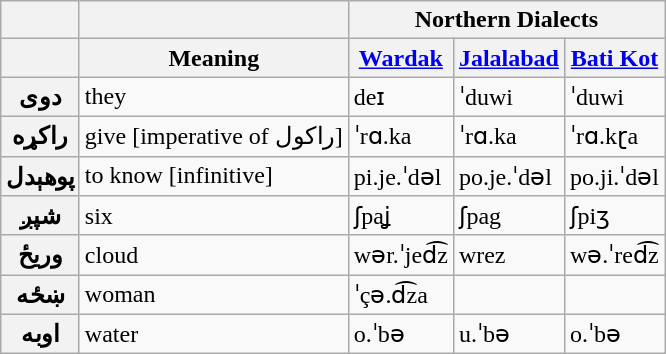<table class="wikitable">
<tr>
<th></th>
<th></th>
<th colspan="3">Northern Dialects</th>
</tr>
<tr>
<th></th>
<th>Meaning</th>
<th><a href='#'>Wardak</a></th>
<th><a href='#'>Jalalabad</a></th>
<th><a href='#'>Bati Kot</a></th>
</tr>
<tr>
<th>دوی</th>
<td>they</td>
<td>deɪ</td>
<td>ˈduwi</td>
<td>ˈduwi</td>
</tr>
<tr>
<th>راکړه</th>
<td>give [imperative of راکول]</td>
<td>ˈrɑ.ka</td>
<td>ˈrɑ.ka</td>
<td>ˈrɑ.kɽa</td>
</tr>
<tr>
<th>پوهېدل</th>
<td>to know [infinitive]</td>
<td>pi.je.ˈdəl</td>
<td>po.je.ˈdəl</td>
<td>po.ji.ˈdəl</td>
</tr>
<tr>
<th>شپږ</th>
<td>six</td>
<td>ʃpaʝ</td>
<td>ʃpag</td>
<td>ʃpiʒ</td>
</tr>
<tr>
<th>وريځ</th>
<td>cloud</td>
<td>wər.ˈjed͡z</td>
<td>wrez</td>
<td>wə.ˈred͡z</td>
</tr>
<tr>
<th>ښځه</th>
<td>woman</td>
<td>ˈçə.d͡za</td>
<td></td>
<td></td>
</tr>
<tr>
<th>اوبه</th>
<td>water</td>
<td>o.ˈbə</td>
<td>u.ˈbə</td>
<td>o.ˈbə</td>
</tr>
</table>
